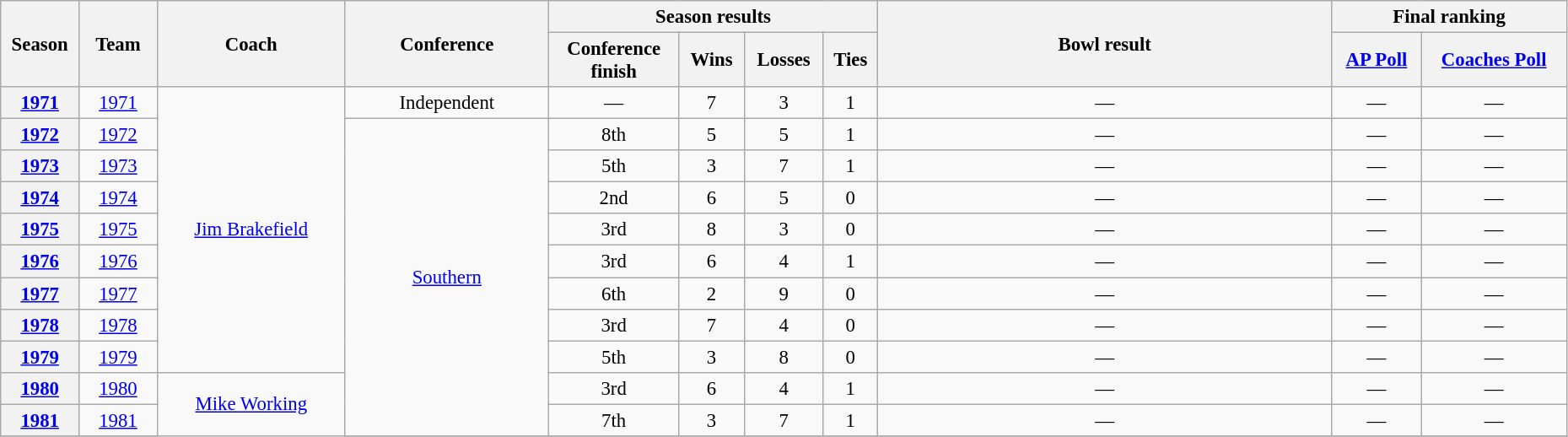<table class="wikitable" style="font-size: 95%; width:98%;">
<tr>
<th rowspan="2" style="width:5%;">Season</th>
<th rowspan="2" style="width:5%;">Team</th>
<th rowspan="2" style="width:12%;">Coach</th>
<th rowspan="2" style="width:13%;">Conference</th>
<th colspan="4">Season results</th>
<th rowspan="2" style="width:29%;">Bowl result</th>
<th colspan="3" style="width:15%;">Final ranking</th>
</tr>
<tr>
<th>Conference<br>finish</th>
<th>Wins</th>
<th>Losses</th>
<th>Ties</th>
<th><a href='#'>AP Poll</a></th>
<th><a href='#'>Coaches Poll</a></th>
</tr>
<tr>
<th scope="row" align="center"><a href='#'>1971</a></th>
<td align="center"><a href='#'>1971</a></td>
<td align="center" rowspan="9"><a href='#'>Jim Brakefield</a></td>
<td align="center">Independent</td>
<td align="center">—</td>
<td align="center">7</td>
<td align="center">3</td>
<td align="center">1</td>
<td align="center">—</td>
<td align="center">—</td>
<td align="center">—</td>
</tr>
<tr>
<th scope="row" align="center"><a href='#'>1972</a></th>
<td align="center"><a href='#'>1972</a></td>
<td align="center" rowspan="10"><a href='#'>Southern</a></td>
<td align="center">8th</td>
<td align="center">5</td>
<td align="center">5</td>
<td align="center">1</td>
<td align="center">—</td>
<td align="center">—</td>
<td align="center">—</td>
</tr>
<tr>
<th scope="row" align="center"><a href='#'>1973</a></th>
<td align="center"><a href='#'>1973</a></td>
<td align="center">5th</td>
<td align="center">3</td>
<td align="center">7</td>
<td align="center">1</td>
<td align="center">—</td>
<td align="center">—</td>
<td align="center">—</td>
</tr>
<tr>
<th scope="row" align="center"><a href='#'>1974</a></th>
<td align="center"><a href='#'>1974</a></td>
<td align="center">2nd</td>
<td align="center">6</td>
<td align="center">5</td>
<td align="center">0</td>
<td align="center">—</td>
<td align="center">—</td>
<td align="center">—</td>
</tr>
<tr>
<th scope="row" align="center"><a href='#'>1975</a></th>
<td align="center"><a href='#'>1975</a></td>
<td align="center">3rd</td>
<td align="center">8</td>
<td align="center">3</td>
<td align="center">0</td>
<td align="center">—</td>
<td align="center">—</td>
<td align="center">—</td>
</tr>
<tr>
<th scope="row" align="center"><a href='#'>1976</a></th>
<td align="center"><a href='#'>1976</a></td>
<td align="center">3rd</td>
<td align="center">6</td>
<td align="center">4</td>
<td align="center">1</td>
<td align="center">—</td>
<td align="center">—</td>
<td align="center">—</td>
</tr>
<tr>
<th scope="row" align="center"><a href='#'>1977</a></th>
<td align="center"><a href='#'>1977</a></td>
<td align="center">6th</td>
<td align="center">2</td>
<td align="center">9</td>
<td align="center">0</td>
<td align="center">—</td>
<td align="center">—</td>
<td align="center">—</td>
</tr>
<tr>
<th scope="row" align="center"><a href='#'>1978</a></th>
<td align="center"><a href='#'>1978</a></td>
<td align="center">3rd</td>
<td align="center">7</td>
<td align="center">4</td>
<td align="center">0</td>
<td align="center">—</td>
<td align="center">—</td>
<td align="center">—</td>
</tr>
<tr>
<th scope="row" align="center"><a href='#'>1979</a></th>
<td align="center"><a href='#'>1979</a></td>
<td align="center">5th</td>
<td align="center">3</td>
<td align="center">8</td>
<td align="center">0</td>
<td align="center">—</td>
<td align="center">—</td>
<td align="center">—</td>
</tr>
<tr>
<th scope="row" align="center"><a href='#'>1980</a></th>
<td align="center"><a href='#'>1980</a></td>
<td align="center" rowspan="3"><a href='#'>Mike Working</a></td>
<td align="center">3rd</td>
<td align="center">6</td>
<td align="center">4</td>
<td align="center">1</td>
<td align="center">—</td>
<td align="center">—</td>
<td align="center">—</td>
</tr>
<tr>
<th scope="row" align="center"><a href='#'>1981</a></th>
<td align="center"><a href='#'>1981</a></td>
<td align="center">7th</td>
<td align="center">3</td>
<td align="center">7</td>
<td align="center">1</td>
<td align="center">—</td>
<td align="center">—</td>
<td align="center">—</td>
</tr>
<tr>
</tr>
</table>
